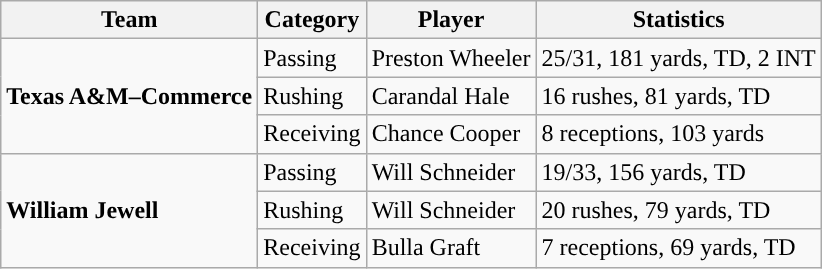<table class="wikitable" style="float: right;">
<tr>
<th>Team</th>
<th>Category</th>
<th>Player</th>
<th>Statistics</th>
</tr>
<tr>
<td rowspan=3><strong>Texas A&M–Commerce</strong></td>
<td>Passing</td>
<td>Preston Wheeler</td>
<td>25/31, 181 yards, TD, 2 INT</td>
</tr>
<tr>
<td>Rushing</td>
<td>Carandal Hale</td>
<td>16 rushes, 81 yards, TD</td>
</tr>
<tr>
<td>Receiving</td>
<td>Chance Cooper</td>
<td>8 receptions, 103 yards</td>
</tr>
<tr>
<td rowspan=3><strong>William Jewell</strong></td>
<td>Passing</td>
<td>Will Schneider</td>
<td>19/33, 156 yards, TD</td>
</tr>
<tr>
<td>Rushing</td>
<td>Will Schneider</td>
<td>20 rushes, 79 yards, TD</td>
</tr>
<tr>
<td>Receiving</td>
<td>Bulla Graft</td>
<td>7 receptions, 69 yards, TD</td>
</tr>
</table>
